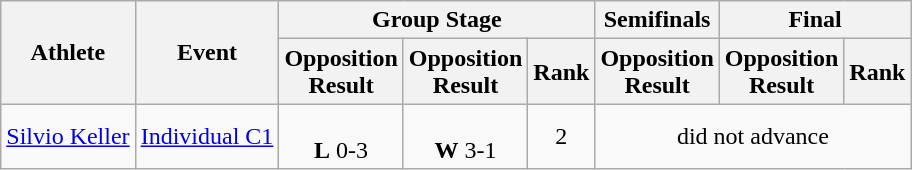<table class=wikitable>
<tr>
<th rowspan="2">Athlete</th>
<th rowspan="2">Event</th>
<th colspan="3">Group Stage</th>
<th>Semifinals</th>
<th colspan="2">Final</th>
</tr>
<tr>
<th>Opposition<br>Result</th>
<th>Opposition<br>Result</th>
<th>Rank</th>
<th>Opposition<br>Result</th>
<th>Opposition<br>Result</th>
<th>Rank</th>
</tr>
<tr align=center>
<td align=left><a href='#'>Silvio Keller</a></td>
<td align=left><a href='#'>Individual C1</a></td>
<td><br> <strong>L</strong> 0-3</td>
<td><br> <strong>W</strong> 3-1</td>
<td>2</td>
<td colspan=3>did not advance</td>
</tr>
</table>
